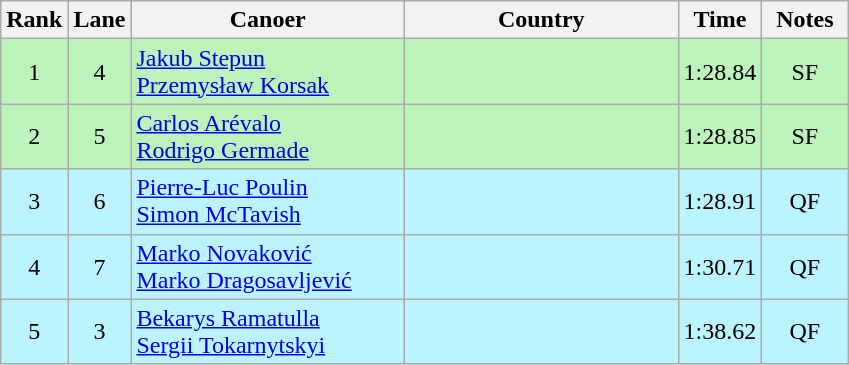<table class="wikitable sortable" style="text-align:center;">
<tr>
<th width="30">Rank</th>
<th width="30">Lane</th>
<th width="175">Canoer</th>
<th width="175">Country</th>
<th width="30">Time</th>
<th width="50">Notes</th>
</tr>
<tr bgcolor=bbf3bb>
<td>1</td>
<td>4</td>
<td align="left"><a href='#'>Jakub Stepun</a><br><a href='#'>Przemysław Korsak</a></td>
<td align="left"></td>
<td>1:28.84</td>
<td>SF</td>
</tr>
<tr bgcolor=bbf3bb>
<td>2</td>
<td>5</td>
<td align="left"><a href='#'>Carlos Arévalo</a><br><a href='#'>Rodrigo Germade</a></td>
<td align="left"></td>
<td>1:28.85</td>
<td>SF</td>
</tr>
<tr bgcolor=bbf3ff>
<td>3</td>
<td>6</td>
<td align="left"><a href='#'>Pierre-Luc Poulin</a><br><a href='#'>Simon McTavish</a></td>
<td align="left"></td>
<td>1:28.91</td>
<td>QF</td>
</tr>
<tr bgcolor=bbf3ff>
<td>4</td>
<td>7</td>
<td align="left"><a href='#'>Marko Novaković</a><br><a href='#'>Marko Dragosavljević</a></td>
<td align="left"></td>
<td>1:30.71</td>
<td>QF</td>
</tr>
<tr bgcolor=bbf3ff>
<td>5</td>
<td>3</td>
<td align="left"><a href='#'>Bekarys Ramatulla</a><br><a href='#'>Sergii Tokarnytskyi</a></td>
<td align="left"></td>
<td>1:38.62</td>
<td>QF</td>
</tr>
</table>
